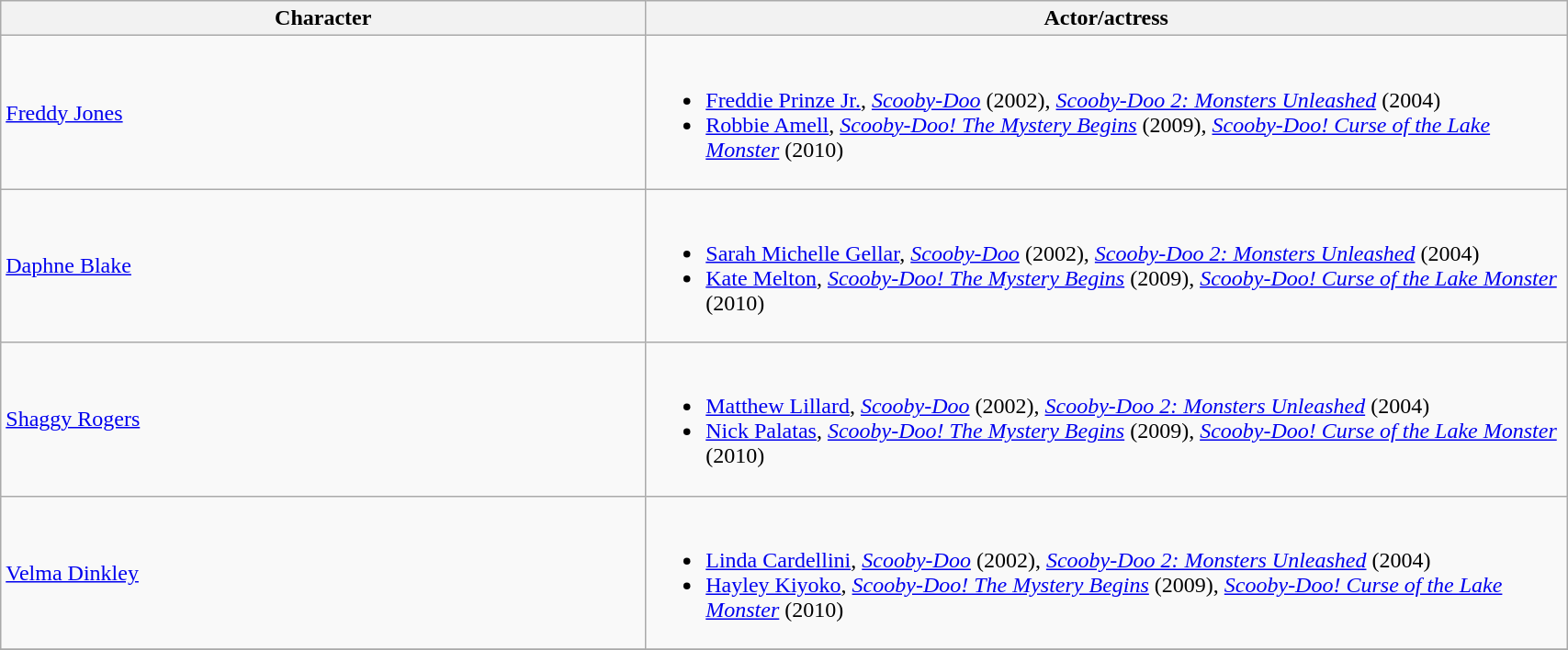<table style="width:90%;" class="wikitable">
<tr>
<th style="width:35%;">Character</th>
<th style="width:50%;">Actor/actress</th>
</tr>
<tr>
<td><a href='#'>Freddy Jones</a></td>
<td><br><ul><li><a href='#'>Freddie Prinze Jr.</a>, <em><a href='#'>Scooby-Doo</a></em> (2002), <em><a href='#'>Scooby-Doo 2: Monsters Unleashed</a></em> (2004)</li><li><a href='#'>Robbie Amell</a>, <em><a href='#'>Scooby-Doo! The Mystery Begins</a></em> (2009), <em><a href='#'>Scooby-Doo! Curse of the Lake Monster</a></em> (2010)</li></ul></td>
</tr>
<tr>
<td><a href='#'>Daphne Blake</a></td>
<td><br><ul><li><a href='#'>Sarah Michelle Gellar</a>, <em><a href='#'>Scooby-Doo</a></em> (2002), <em><a href='#'>Scooby-Doo 2: Monsters Unleashed</a></em> (2004)</li><li><a href='#'>Kate Melton</a>, <em><a href='#'>Scooby-Doo! The Mystery Begins</a></em> (2009), <em><a href='#'>Scooby-Doo! Curse of the Lake Monster</a></em> (2010)</li></ul></td>
</tr>
<tr>
<td><a href='#'>Shaggy Rogers</a></td>
<td><br><ul><li><a href='#'>Matthew Lillard</a>, <em><a href='#'>Scooby-Doo</a></em> (2002), <em><a href='#'>Scooby-Doo 2: Monsters Unleashed</a></em> (2004)</li><li><a href='#'>Nick Palatas</a>,  <em><a href='#'>Scooby-Doo! The Mystery Begins</a></em> (2009), <em><a href='#'>Scooby-Doo! Curse of the Lake Monster</a></em> (2010)</li></ul></td>
</tr>
<tr>
<td><a href='#'>Velma Dinkley</a></td>
<td><br><ul><li><a href='#'>Linda Cardellini</a>, <em><a href='#'>Scooby-Doo</a></em> (2002), <em><a href='#'>Scooby-Doo 2: Monsters Unleashed</a></em> (2004)</li><li><a href='#'>Hayley Kiyoko</a>, <em><a href='#'>Scooby-Doo! The Mystery Begins</a></em> (2009), <em><a href='#'>Scooby-Doo! Curse of the Lake Monster</a></em> (2010)</li></ul></td>
</tr>
<tr |}>
</tr>
</table>
